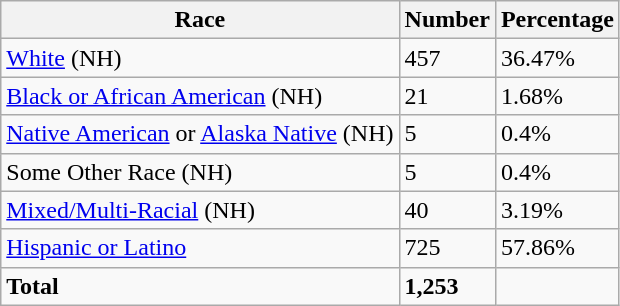<table class="wikitable">
<tr>
<th>Race</th>
<th>Number</th>
<th>Percentage</th>
</tr>
<tr>
<td><a href='#'>White</a> (NH)</td>
<td>457</td>
<td>36.47%</td>
</tr>
<tr>
<td><a href='#'>Black or African American</a> (NH)</td>
<td>21</td>
<td>1.68%</td>
</tr>
<tr>
<td><a href='#'>Native American</a> or <a href='#'>Alaska Native</a> (NH)</td>
<td>5</td>
<td>0.4%</td>
</tr>
<tr>
<td>Some Other Race (NH)</td>
<td>5</td>
<td>0.4%</td>
</tr>
<tr>
<td><a href='#'>Mixed/Multi-Racial</a> (NH)</td>
<td>40</td>
<td>3.19%</td>
</tr>
<tr>
<td><a href='#'>Hispanic or Latino</a></td>
<td>725</td>
<td>57.86%</td>
</tr>
<tr>
<td><strong>Total</strong></td>
<td><strong>1,253</strong></td>
<td></td>
</tr>
</table>
